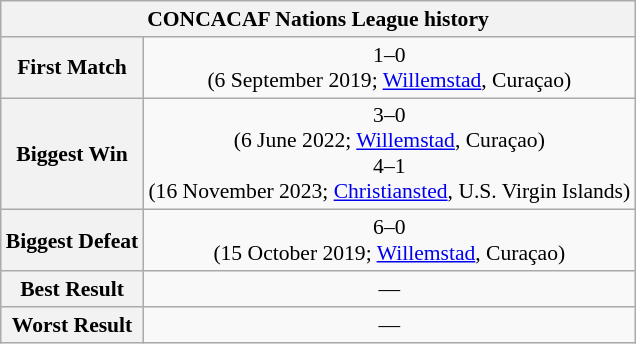<table class="wikitable collapsible collapsed" style="text-align: center;font-size:90%;">
<tr>
<th colspan=2>CONCACAF Nations League history</th>
</tr>
<tr>
<th>First Match</th>
<td> 1–0  <br>(6 September 2019; <a href='#'>Willemstad</a>, Curaçao)</td>
</tr>
<tr>
<th>Biggest Win</th>
<td> 3–0 <br>(6 June 2022; <a href='#'>Willemstad</a>, Curaçao)<br> 4–1  <br>(16 November 2023; <a href='#'>Christiansted</a>, U.S. Virgin Islands)</td>
</tr>
<tr>
<th>Biggest Defeat</th>
<td> 6–0  <br>(15 October 2019; <a href='#'>Willemstad</a>, Curaçao)</td>
</tr>
<tr>
<th>Best Result</th>
<td>—</td>
</tr>
<tr>
<th>Worst Result</th>
<td>—</td>
</tr>
</table>
